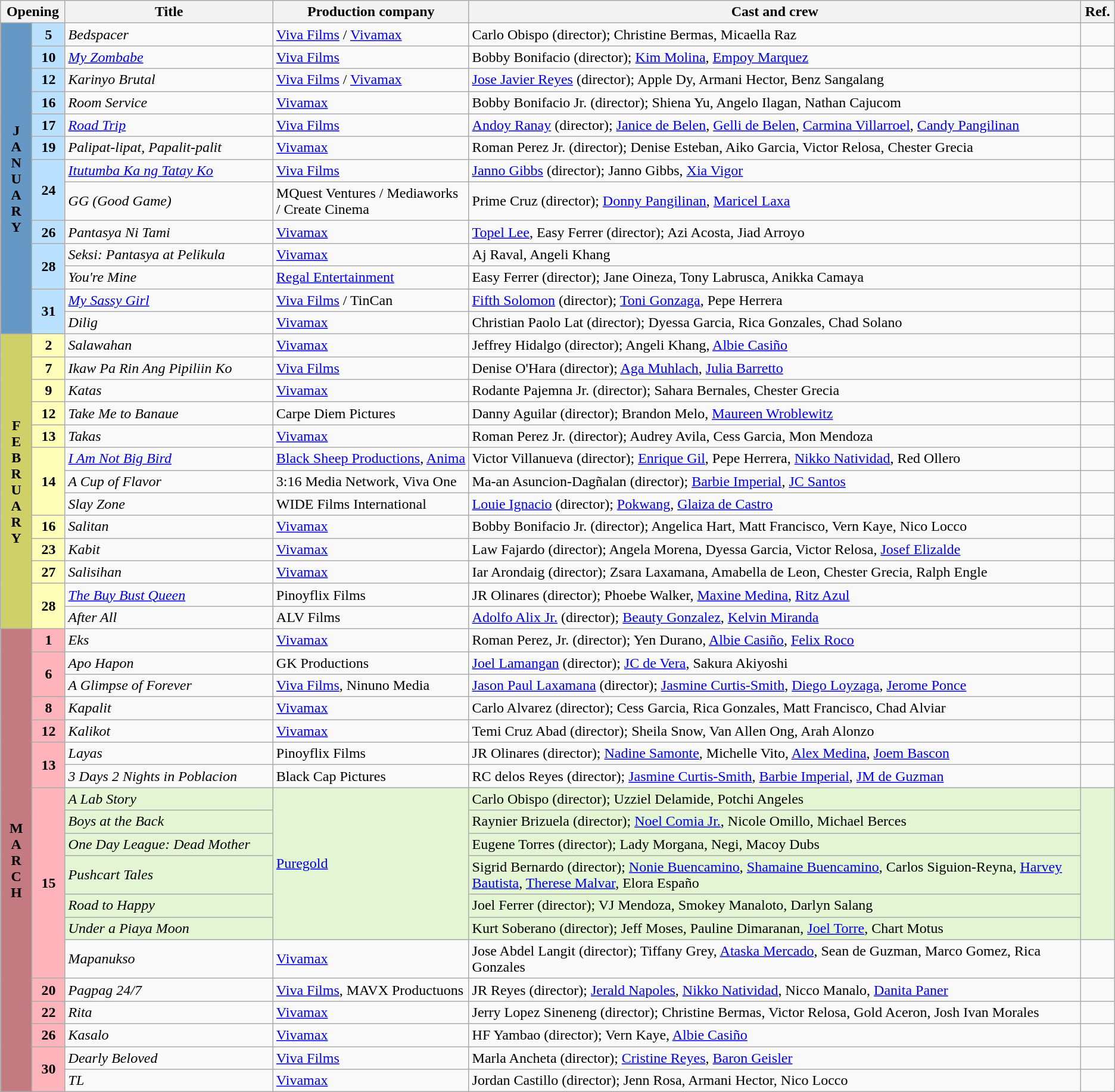<table class="wikitable sortable">
<tr style="background:#ffffba; text-align:center;">
<th colspan="2" style="width:05%">Opening</th>
<th style="width:17%">Title</th>
<th style="width:16%">Production company</th>
<th style="width:50%">Cast and crew</th>
<th style="width:02%">Ref.</th>
</tr>
<tr>
<th rowspan="13" style="text-align:center; background:#6698c6">J<br>A<br>N<br>U<br>A<br>R<br>Y</th>
<td style="text-align:center; background:#bae1ff"><strong>5</strong></td>
<td><em>Bedspacer</em></td>
<td><a href='#'>Viva Films</a> / <a href='#'>Vivamax</a></td>
<td>Carlo Obispo (director); Christine Bermas, Micaella Raz</td>
<td></td>
</tr>
<tr>
<td style="text-align:center; background:#bae1ff"><strong>10</strong></td>
<td><em><a href='#'>My Zombabe</a></em></td>
<td><a href='#'>Viva Films</a></td>
<td>Bobby Bonifacio (director); <a href='#'>Kim Molina</a>, <a href='#'>Empoy Marquez</a></td>
<td></td>
</tr>
<tr>
<td style="text-align:center; background:#bae1ff"><strong>12</strong></td>
<td><em>Karinyo Brutal</em></td>
<td><a href='#'>Viva Films</a> / <a href='#'>Vivamax</a></td>
<td><a href='#'>Jose Javier Reyes</a> (director); Apple Dy, Armani Hector, Benz Sangalang</td>
<td></td>
</tr>
<tr>
<td style="text-align:center; background:#bae1ff"><strong>16</strong></td>
<td><em>Room Service</em></td>
<td><a href='#'>Vivamax</a></td>
<td>Bobby Bonifacio Jr. (director); Shiena Yu, Angelo Ilagan, Nathan Cajucom</td>
<td></td>
</tr>
<tr>
<td style="text-align:center; background:#bae1ff"><strong>17</strong></td>
<td><em><a href='#'>Road Trip</a></em></td>
<td><a href='#'>Viva Films</a></td>
<td><a href='#'>Andoy Ranay</a> (director); <a href='#'>Janice de Belen</a>, <a href='#'>Gelli de Belen</a>, <a href='#'>Carmina Villarroel</a>, <a href='#'>Candy Pangilinan</a></td>
<td></td>
</tr>
<tr>
<td style="text-align:center; background:#bae1ff"><strong>19</strong></td>
<td><em>Palipat-lipat, Papalit-palit</em></td>
<td><a href='#'>Vivamax</a></td>
<td>Roman Perez Jr. (director); Denise Esteban, Aiko Garcia, Victor Relosa, Chester Grecia</td>
<td></td>
</tr>
<tr>
<td rowspan="2" style="text-align:center; background:#bae1ff"><strong>24</strong></td>
<td><em><a href='#'>Itutumba Ka ng Tatay Ko</a></em></td>
<td><a href='#'>Viva Films</a></td>
<td><a href='#'>Janno Gibbs</a> (director); Janno Gibbs, <a href='#'>Xia Vigor</a></td>
<td></td>
</tr>
<tr>
<td><em>GG (Good Game)</em></td>
<td>MQuest Ventures / Mediaworks / Create Cinema</td>
<td>Prime Cruz (director); <a href='#'>Donny Pangilinan</a>, <a href='#'>Maricel Laxa</a></td>
<td></td>
</tr>
<tr>
<td style="text-align:center; background:#bae1ff"><strong>26</strong></td>
<td><em>Pantasya Ni Tami</em></td>
<td><a href='#'>Vivamax</a></td>
<td><a href='#'>Topel Lee</a>, Easy Ferrer (director); Azi Acosta, Jiad Arroyo</td>
<td></td>
</tr>
<tr>
<td rowspan="2" style="text-align:center; background:#bae1ff"><strong>28</strong></td>
<td><em>Seksi: Pantasya at Pelikula</em></td>
<td><a href='#'>Vivamax</a></td>
<td>Aj Raval, Angeli Khang</td>
<td></td>
</tr>
<tr>
<td><em>You're Mine</em></td>
<td><a href='#'>Regal Entertainment</a></td>
<td>Easy Ferrer (director); Jane Oineza, Tony Labrusca, Anikka Camaya</td>
</tr>
<tr>
<td rowspan="2" style="text-align:center; background:#bae1ff"><strong>31</strong></td>
<td><em><a href='#'>My Sassy Girl</a></em></td>
<td><a href='#'>Viva Films</a> / TinCan</td>
<td><a href='#'>Fifth Solomon</a> (director); <a href='#'>Toni Gonzaga</a>, Pepe Herrera</td>
<td></td>
</tr>
<tr>
<td><em>Dilig</em></td>
<td><a href='#'>Vivamax</a></td>
<td>Christian Paolo Lat (director); Dyessa Garcia, Rica Gonzales, Chad Solano</td>
<td></td>
</tr>
<tr>
<th rowspan="13" style="text-align:center; background:#d0d069">F<br>E<br>B<br>R<br>U<br>A<br>R<br>Y</th>
<td style="text-align:center; background:#ffffba"><strong>2</strong></td>
<td><em>Salawahan</em></td>
<td><a href='#'>Vivamax</a></td>
<td>Jeffrey Hidalgo (director); Angeli Khang, <a href='#'>Albie Casiño</a></td>
<td></td>
</tr>
<tr>
<td style="text-align:center; background:#ffffba"><strong>7</strong></td>
<td><em>Ikaw Pa Rin Ang Pipiliin Ko</em></td>
<td><a href='#'>Viva Films</a></td>
<td>Denise O'Hara (director); <a href='#'>Aga Muhlach</a>, <a href='#'>Julia Barretto</a></td>
<td></td>
</tr>
<tr>
<td style="text-align:center; background:#ffffba"><strong>9</strong></td>
<td><em>Katas</em></td>
<td><a href='#'>Vivamax</a></td>
<td>Rodante Pajemna Jr. (director); Sahara Bernales, Chester Grecia</td>
<td></td>
</tr>
<tr>
<th style="text-align:center; background:#ffffba"><strong>12</strong></th>
<td><em>Take Me to Banaue</em></td>
<td>Carpe Diem Pictures</td>
<td>Danny Aguilar (director); Brandon Melo, <a href='#'>Maureen Wroblewitz</a></td>
<td></td>
</tr>
<tr>
<td style="text-align:center; background:#ffffba"><strong>13</strong></td>
<td><em>Takas</em></td>
<td><a href='#'>Vivamax</a></td>
<td>Roman Perez Jr. (director); Audrey Avila, Cess Garcia, Mon Mendoza</td>
<td></td>
</tr>
<tr>
<td rowspan="3" style="text-align:center; background:#ffffba"><strong>14</strong></td>
<td><em><a href='#'>I Am Not Big Bird</a></em></td>
<td><a href='#'>Black Sheep Productions</a>, <a href='#'>Anima</a></td>
<td>Victor Villanueva (director); <a href='#'>Enrique Gil</a>, Pepe Herrera, <a href='#'>Nikko Natividad</a>, Red Ollero</td>
<td></td>
</tr>
<tr>
<td><em> A Cup of Flavor</em></td>
<td>3:16 Media Network, Viva One</td>
<td>Ma-an Asuncion-Dagñalan (director); <a href='#'>Barbie Imperial</a>, <a href='#'>JC Santos</a></td>
<td></td>
</tr>
<tr>
<td><em>Slay Zone</em></td>
<td>WIDE Films International</td>
<td><a href='#'>Louie Ignacio</a> (director); <a href='#'>Pokwang</a>, <a href='#'>Glaiza de Castro</a></td>
<td></td>
</tr>
<tr>
<td style="text-align:center; background:#ffffba"><strong>16</strong></td>
<td><em>Salitan</em></td>
<td><a href='#'>Vivamax</a></td>
<td>Bobby Bonifacio Jr. (director); Angelica Hart, Matt Francisco, Vern Kaye, Nico Locco</td>
<td></td>
</tr>
<tr>
<td style="text-align:center; background:#ffffba"><strong>23</strong></td>
<td><em>Kabit</em></td>
<td><a href='#'>Vivamax</a></td>
<td>Law Fajardo (director); Angela Morena, Dyessa Garcia, Victor Relosa, <a href='#'>Josef Elizalde</a></td>
<td></td>
</tr>
<tr>
<td style="text-align:center; background:#ffffba"><strong>27</strong></td>
<td><em>Salisihan</em></td>
<td><a href='#'>Vivamax</a></td>
<td>Iar Arondaig (director); Zsara Laxamana, Amabella de Leon, Chester Grecia, Ralph Engle</td>
<td></td>
</tr>
<tr>
<td rowspan="2" style="text-align:center; background:#ffffba"><strong>28</strong></td>
<td><em><a href='#'>The Buy Bust Queen</a></em></td>
<td>Pinoyflix Films</td>
<td>JR Olinares (director); Phoebe Walker, <a href='#'>Maxine Medina</a>, <a href='#'>Ritz Azul</a></td>
<td></td>
</tr>
<tr>
<td><em>After All</em></td>
<td>ALV Films</td>
<td><a href='#'>Adolfo Alix Jr.</a> (director); <a href='#'>Beauty Gonzalez</a>, <a href='#'>Kelvin Miranda</a></td>
<td></td>
</tr>
<tr>
<th rowspan="19" style="text-align:center; background:#c47a81">M<br>A<br>R<br>C<br>H</th>
<td style="text-align:center; background:#ffb3ba"><strong>1</strong></td>
<td><em>Eks</em></td>
<td><a href='#'>Vivamax</a></td>
<td>Roman Perez, Jr. (director); Yen Durano, <a href='#'>Albie Casiño</a>, <a href='#'>Felix Roco</a></td>
<td></td>
</tr>
<tr>
<td rowspan="2" style="text-align:center; background:#ffb3ba"><strong>6</strong></td>
<td><em>Apo Hapon</em></td>
<td>GK Productions</td>
<td><a href='#'>Joel Lamangan</a> (director); <a href='#'>JC de Vera</a>, Sakura Akiyoshi</td>
<td></td>
</tr>
<tr>
<td><em>A Glimpse of Forever</em></td>
<td><a href='#'>Viva Films</a>, Ninuno Media</td>
<td><a href='#'>Jason Paul Laxamana</a> (director); <a href='#'>Jasmine Curtis-Smith</a>, <a href='#'>Diego Loyzaga</a>, <a href='#'>Jerome Ponce</a></td>
<td></td>
</tr>
<tr>
<td style="text-align:center; background:#ffb3ba"><strong>8</strong></td>
<td><em>Kapalit</em></td>
<td><a href='#'>Vivamax</a></td>
<td>Carlo Alvarez (director); Cess Garcia, Rica Gonzales, Matt Francisco, Chad Alviar</td>
<td></td>
</tr>
<tr>
<td style="text-align:center; background:#ffb3ba"><strong>12</strong></td>
<td><em>Kalikot</em></td>
<td><a href='#'>Vivamax</a></td>
<td>Temi Cruz Abad (director); Sheila Snow, Van Allen Ong, Arah Alonzo</td>
<td></td>
</tr>
<tr>
<td rowspan="2" style="text-align:center; background:#ffb3ba"><strong>13</strong></td>
<td><em>Layas</em></td>
<td>Pinoyflix Films</td>
<td>JR Olinares (director); <a href='#'>Nadine Samonte</a>, Michelle Vito, <a href='#'>Alex Medina</a>, <a href='#'>Joem Bascon</a></td>
<td></td>
</tr>
<tr>
<td><em>3 Days 2 Nights in Poblacion</em></td>
<td>Black Cap Pictures</td>
<td>RC delos Reyes (director); <a href='#'>Jasmine Curtis-Smith</a>, <a href='#'>Barbie Imperial</a>, <a href='#'>JM de Guzman</a></td>
<td></td>
</tr>
<tr>
<td rowspan="7" style="text-align:center; background:#ffb3ba"><strong>15</strong></td>
<td style="background:#e4f5d4"><em>A Lab Story</em></td>
<td rowspan="6" style="background:#e4f5d4"><a href='#'>Puregold</a></td>
<td style="background:#e4f5d4">Carlo Obispo (director); Uzziel Delamide, Potchi Angeles</td>
<td rowspan="6" style="background:#e4f5d4"></td>
</tr>
<tr>
<td style="background:#e4f5d4"><em>Boys at the Back</em></td>
<td style="background:#e4f5d4">Raynier Brizuela (director); <a href='#'>Noel Comia Jr.</a>, Nicole Omillo, Michael Berces</td>
</tr>
<tr>
<td style="background:#e4f5d4"><em>One Day League: Dead Mother</em></td>
<td style="background:#e4f5d4">Eugene Torres (director); Lady Morgana, Negi, Macoy Dubs</td>
</tr>
<tr>
<td style="background:#e4f5d4"><em>Pushcart Tales</em></td>
<td style="background:#e4f5d4">Sigrid Bernardo (director); <a href='#'>Nonie Buencamino</a>, <a href='#'>Shamaine Buencamino</a>, Carlos Siguion-Reyna, <a href='#'>Harvey Bautista</a>, <a href='#'>Therese Malvar</a>, Elora Españo</td>
</tr>
<tr>
<td style="background:#e4f5d4"><em>Road to Happy</em></td>
<td style="background:#e4f5d4">Joel Ferrer (director); VJ Mendoza, Smokey Manaloto, Darlyn Salang</td>
</tr>
<tr>
<td style="background:#e4f5d4"><em>Under a Piaya Moon</em></td>
<td style="background:#e4f5d4">Kurt Soberano (director); Jeff Moses, Pauline Dimaranan, <a href='#'>Joel Torre</a>, Chart Motus</td>
</tr>
<tr>
<td><em>Mapanukso</em></td>
<td><a href='#'>Vivamax</a></td>
<td>Jose Abdel Langit (director); Tiffany Grey, <a href='#'>Ataska Mercado</a>, Sean de Guzman, Marco Gomez, Rica Gonzales</td>
<td></td>
</tr>
<tr>
<td style="text-align:center; background:#ffb3ba"><strong>20</strong></td>
<td><em>Pagpag 24/7</em></td>
<td><a href='#'>Viva Films</a>, MAVX Productuons</td>
<td>JR Reyes (director); <a href='#'>Jerald Napoles</a>, <a href='#'>Nikko Natividad</a>, Nicco Manalo, <a href='#'>Danita Paner</a></td>
<td></td>
</tr>
<tr>
<td style="text-align:center; background:#ffb3ba"><strong>22</strong></td>
<td><em>Rita</em></td>
<td><a href='#'>Vivamax</a></td>
<td>Jerry Lopez Sineneng (director); Christine Bermas, Victor Relosa, Gold Aceron, Josh Ivan Morales</td>
<td></td>
</tr>
<tr>
<td style="text-align:center; background:#ffb3ba"><strong>26</strong></td>
<td><em>Kasalo</em></td>
<td><a href='#'>Vivamax</a></td>
<td>HF Yambao (director); Vern Kaye, <a href='#'>Albie Casiño</a></td>
<td></td>
</tr>
<tr>
<td rowspan="2" style="text-align:center; background:#ffb3ba"><strong>30</strong></td>
<td><em>Dearly Beloved</em></td>
<td><a href='#'>Viva Films</a></td>
<td>Marla Ancheta (director); <a href='#'>Cristine Reyes</a>, <a href='#'>Baron Geisler</a></td>
<td></td>
</tr>
<tr>
<td><em>TL</em></td>
<td><a href='#'>Vivamax</a></td>
<td>Jordan Castillo (director); Jenn Rosa, Armani Hector, Nico Locco</td>
<td></td>
</tr>
</table>
